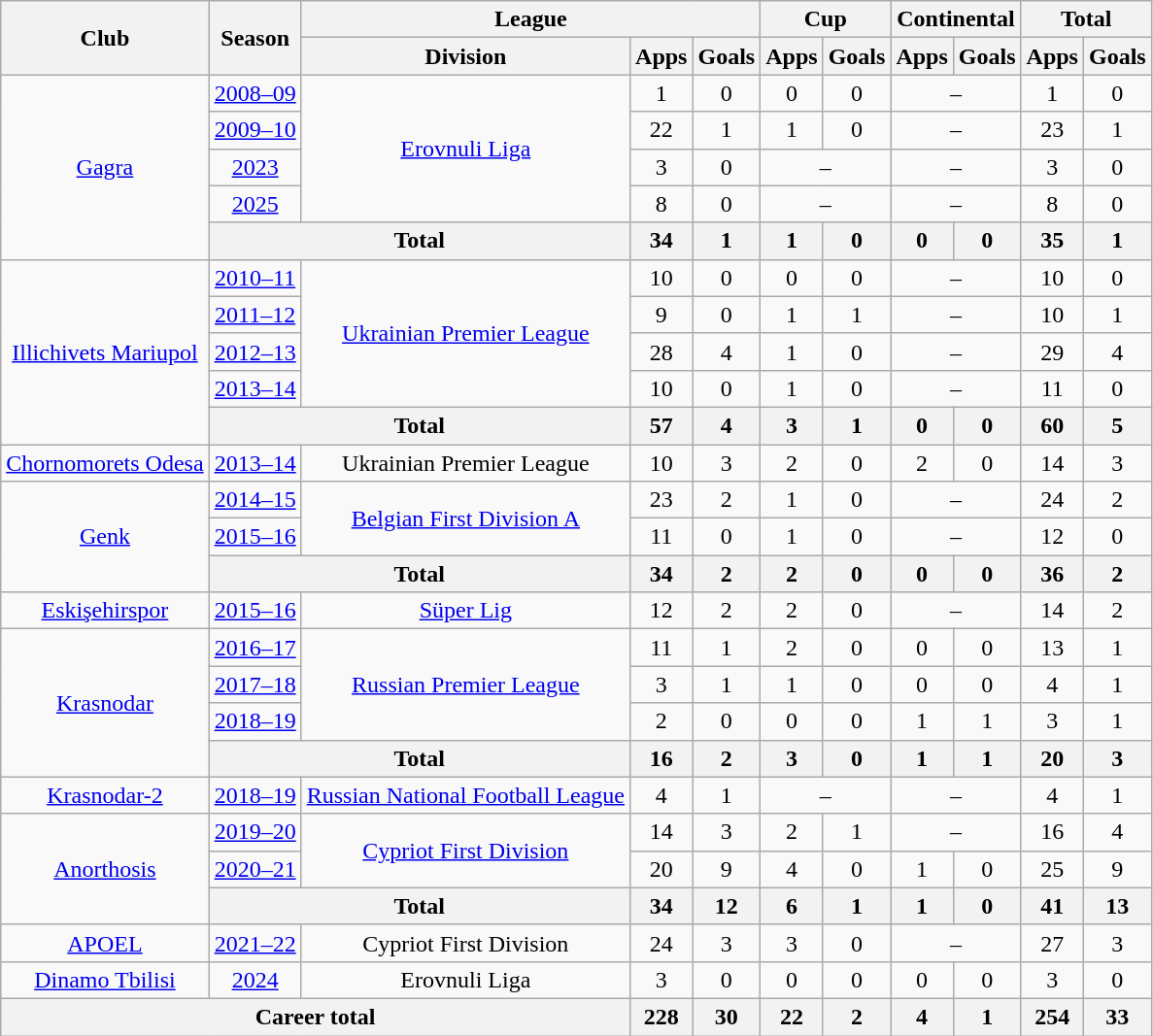<table class="wikitable" style="text-align:center">
<tr>
<th rowspan="2">Club</th>
<th rowspan="2">Season</th>
<th colspan="3">League</th>
<th colspan="2">Cup</th>
<th colspan="2">Continental</th>
<th colspan="2">Total</th>
</tr>
<tr>
<th>Division</th>
<th>Apps</th>
<th>Goals</th>
<th>Apps</th>
<th>Goals</th>
<th>Apps</th>
<th>Goals</th>
<th>Apps</th>
<th>Goals</th>
</tr>
<tr>
<td rowspan="5"><a href='#'>Gagra</a></td>
<td><a href='#'>2008–09</a></td>
<td rowspan="4"><a href='#'>Erovnuli Liga</a></td>
<td>1</td>
<td>0</td>
<td>0</td>
<td>0</td>
<td colspan="2">–</td>
<td>1</td>
<td>0</td>
</tr>
<tr>
<td><a href='#'>2009–10</a></td>
<td>22</td>
<td>1</td>
<td>1</td>
<td>0</td>
<td colspan="2">–</td>
<td>23</td>
<td>1</td>
</tr>
<tr>
<td><a href='#'>2023</a></td>
<td>3</td>
<td>0</td>
<td colspan="2">–</td>
<td colspan="2">–</td>
<td>3</td>
<td>0</td>
</tr>
<tr>
<td><a href='#'>2025</a></td>
<td>8</td>
<td>0</td>
<td colspan="2">–</td>
<td colspan="2">–</td>
<td>8</td>
<td>0</td>
</tr>
<tr>
<th colspan="2">Total</th>
<th>34</th>
<th>1</th>
<th>1</th>
<th>0</th>
<th>0</th>
<th>0</th>
<th>35</th>
<th>1</th>
</tr>
<tr>
<td rowspan="5"><a href='#'>Illichivets Mariupol</a></td>
<td><a href='#'>2010–11</a></td>
<td rowspan="4"><a href='#'>Ukrainian Premier League</a></td>
<td>10</td>
<td>0</td>
<td>0</td>
<td>0</td>
<td colspan="2">–</td>
<td>10</td>
<td>0</td>
</tr>
<tr>
<td><a href='#'>2011–12</a></td>
<td>9</td>
<td>0</td>
<td>1</td>
<td>1</td>
<td colspan="2">–</td>
<td>10</td>
<td>1</td>
</tr>
<tr>
<td><a href='#'>2012–13</a></td>
<td>28</td>
<td>4</td>
<td>1</td>
<td>0</td>
<td colspan="2">–</td>
<td>29</td>
<td>4</td>
</tr>
<tr>
<td><a href='#'>2013–14</a></td>
<td>10</td>
<td>0</td>
<td>1</td>
<td>0</td>
<td colspan="2">–</td>
<td>11</td>
<td>0</td>
</tr>
<tr>
<th colspan="2">Total</th>
<th>57</th>
<th>4</th>
<th>3</th>
<th>1</th>
<th>0</th>
<th>0</th>
<th>60</th>
<th>5</th>
</tr>
<tr>
<td><a href='#'>Chornomorets Odesa</a></td>
<td><a href='#'>2013–14</a></td>
<td>Ukrainian Premier League</td>
<td>10</td>
<td>3</td>
<td>2</td>
<td>0</td>
<td>2</td>
<td>0</td>
<td>14</td>
<td>3</td>
</tr>
<tr>
<td rowspan="3"><a href='#'>Genk</a></td>
<td><a href='#'>2014–15</a></td>
<td rowspan="2"><a href='#'>Belgian First Division A</a></td>
<td>23</td>
<td>2</td>
<td>1</td>
<td>0</td>
<td colspan="2">–</td>
<td>24</td>
<td>2</td>
</tr>
<tr>
<td><a href='#'>2015–16</a></td>
<td>11</td>
<td>0</td>
<td>1</td>
<td>0</td>
<td colspan="2">–</td>
<td>12</td>
<td>0</td>
</tr>
<tr>
<th colspan="2">Total</th>
<th>34</th>
<th>2</th>
<th>2</th>
<th>0</th>
<th>0</th>
<th>0</th>
<th>36</th>
<th>2</th>
</tr>
<tr>
<td><a href='#'>Eskişehirspor</a></td>
<td><a href='#'>2015–16</a></td>
<td><a href='#'>Süper Lig</a></td>
<td>12</td>
<td>2</td>
<td>2</td>
<td>0</td>
<td colspan="2">–</td>
<td>14</td>
<td>2</td>
</tr>
<tr>
<td rowspan="4"><a href='#'>Krasnodar</a></td>
<td><a href='#'>2016–17</a></td>
<td rowspan="3"><a href='#'>Russian Premier League</a></td>
<td>11</td>
<td>1</td>
<td>2</td>
<td>0</td>
<td>0</td>
<td>0</td>
<td>13</td>
<td>1</td>
</tr>
<tr>
<td><a href='#'>2017–18</a></td>
<td>3</td>
<td>1</td>
<td>1</td>
<td>0</td>
<td>0</td>
<td>0</td>
<td>4</td>
<td>1</td>
</tr>
<tr>
<td><a href='#'>2018–19</a></td>
<td>2</td>
<td>0</td>
<td>0</td>
<td>0</td>
<td>1</td>
<td>1</td>
<td>3</td>
<td>1</td>
</tr>
<tr>
<th colspan="2">Total</th>
<th>16</th>
<th>2</th>
<th>3</th>
<th>0</th>
<th>1</th>
<th>1</th>
<th>20</th>
<th>3</th>
</tr>
<tr>
<td><a href='#'>Krasnodar-2</a></td>
<td><a href='#'>2018–19</a></td>
<td><a href='#'>Russian National Football League</a></td>
<td>4</td>
<td>1</td>
<td colspan="2">–</td>
<td colspan="2">–</td>
<td>4</td>
<td>1</td>
</tr>
<tr>
<td rowspan="3"><a href='#'>Anorthosis</a></td>
<td><a href='#'>2019–20</a></td>
<td rowspan="2"><a href='#'>Cypriot First Division</a></td>
<td>14</td>
<td>3</td>
<td>2</td>
<td>1</td>
<td colspan="2">–</td>
<td>16</td>
<td>4</td>
</tr>
<tr>
<td><a href='#'>2020–21</a></td>
<td>20</td>
<td>9</td>
<td>4</td>
<td>0</td>
<td>1</td>
<td>0</td>
<td>25</td>
<td>9</td>
</tr>
<tr>
<th colspan="2">Total</th>
<th>34</th>
<th>12</th>
<th>6</th>
<th>1</th>
<th>1</th>
<th>0</th>
<th>41</th>
<th>13</th>
</tr>
<tr>
<td><a href='#'>APOEL</a></td>
<td><a href='#'>2021–22</a></td>
<td>Cypriot First Division</td>
<td>24</td>
<td>3</td>
<td>3</td>
<td>0</td>
<td colspan="2">–</td>
<td>27</td>
<td>3</td>
</tr>
<tr>
<td><a href='#'>Dinamo Tbilisi</a></td>
<td><a href='#'>2024</a></td>
<td>Erovnuli Liga</td>
<td>3</td>
<td>0</td>
<td>0</td>
<td>0</td>
<td>0</td>
<td>0</td>
<td>3</td>
<td>0</td>
</tr>
<tr>
<th colspan="3">Career total</th>
<th>228</th>
<th>30</th>
<th>22</th>
<th>2</th>
<th>4</th>
<th>1</th>
<th>254</th>
<th>33</th>
</tr>
</table>
